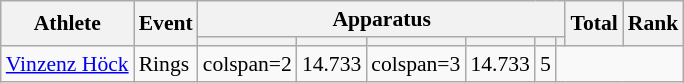<table class="wikitable" style="font-size:90%">
<tr>
<th rowspan=2>Athlete</th>
<th rowspan=2>Event</th>
<th colspan=6>Apparatus</th>
<th rowspan=2>Total</th>
<th rowspan=2>Rank</th>
</tr>
<tr style="font-size:95%">
<th></th>
<th></th>
<th></th>
<th></th>
<th></th>
<th></th>
</tr>
<tr align=center>
<td align=left><a href='#'>Vinzenz Höck</a></td>
<td align=left>Rings</td>
<td>colspan=2</td>
<td>14.733</td>
<td>colspan=3</td>
<td>14.733</td>
<td>5</td>
</tr>
</table>
